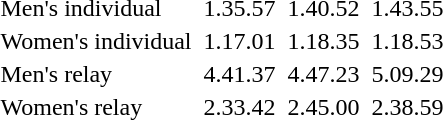<table>
<tr style="vertical-align:top;">
<td>Men's individual</td>
<td></td>
<td style="text-align:right;">1.35.57</td>
<td></td>
<td style="text-align:right;">1.40.52</td>
<td></td>
<td style="text-align:right;">1.43.55</td>
</tr>
<tr style="vertical-align:top;">
<td>Women's individual</td>
<td></td>
<td style="text-align:right;">1.17.01</td>
<td></td>
<td style="text-align:right;">1.18.35</td>
<td></td>
<td style="text-align:right;">1.18.53</td>
</tr>
<tr style="vertical-align:top;">
<td>Men's relay</td>
<td></td>
<td style="text-align:right;">4.41.37</td>
<td></td>
<td style="text-align:right;">4.47.23</td>
<td></td>
<td style="text-align:right;">5.09.29</td>
</tr>
<tr style="vertical-align:top;">
<td>Women's relay</td>
<td></td>
<td style="text-align:right;">2.33.42</td>
<td></td>
<td style="text-align:right;">2.45.00</td>
<td></td>
<td style="text-align:right;">2.38.59</td>
</tr>
</table>
